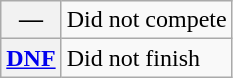<table class="wikitable">
<tr>
<th scope="row">—</th>
<td>Did not compete</td>
</tr>
<tr>
<th scope="row"><a href='#'>DNF</a></th>
<td>Did not finish</td>
</tr>
</table>
